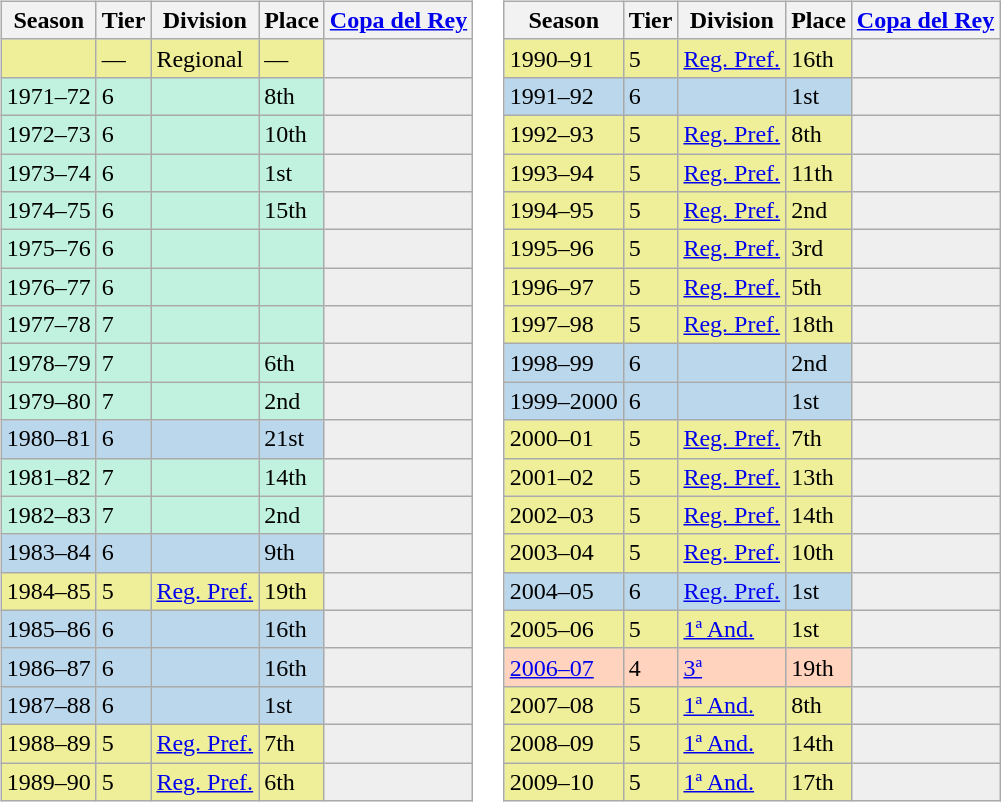<table>
<tr>
<td valign="top" width=0%><br><table class="wikitable">
<tr style="background:#f0f6fa;">
<th>Season</th>
<th>Tier</th>
<th>Division</th>
<th>Place</th>
<th><a href='#'>Copa del Rey</a></th>
</tr>
<tr>
<td style="background:#EFEF99;"></td>
<td style="background:#EFEF99;">—</td>
<td style="background:#EFEF99;">Regional</td>
<td style="background:#EFEF99;">—</td>
<td style="background:#efefef;"></td>
</tr>
<tr>
<td style="background:#C0F2DF;">1971–72</td>
<td style="background:#C0F2DF;">6</td>
<td style="background:#C0F2DF;"></td>
<td style="background:#C0F2DF;">8th</td>
<td style="background:#efefef;"></td>
</tr>
<tr>
<td style="background:#C0F2DF;">1972–73</td>
<td style="background:#C0F2DF;">6</td>
<td style="background:#C0F2DF;"></td>
<td style="background:#C0F2DF;">10th</td>
<td style="background:#efefef;"></td>
</tr>
<tr>
<td style="background:#C0F2DF;">1973–74</td>
<td style="background:#C0F2DF;">6</td>
<td style="background:#C0F2DF;"></td>
<td style="background:#C0F2DF;">1st</td>
<td style="background:#efefef;"></td>
</tr>
<tr>
<td style="background:#C0F2DF;">1974–75</td>
<td style="background:#C0F2DF;">6</td>
<td style="background:#C0F2DF;"></td>
<td style="background:#C0F2DF;">15th</td>
<td style="background:#efefef;"></td>
</tr>
<tr>
<td style="background:#C0F2DF;">1975–76</td>
<td style="background:#C0F2DF;">6</td>
<td style="background:#C0F2DF;"></td>
<td style="background:#C0F2DF;"></td>
<td style="background:#efefef;"></td>
</tr>
<tr>
<td style="background:#C0F2DF;">1976–77</td>
<td style="background:#C0F2DF;">6</td>
<td style="background:#C0F2DF;"></td>
<td style="background:#C0F2DF;"></td>
<td style="background:#efefef;"></td>
</tr>
<tr>
<td style="background:#C0F2DF;">1977–78</td>
<td style="background:#C0F2DF;">7</td>
<td style="background:#C0F2DF;"></td>
<td style="background:#C0F2DF;"></td>
<td style="background:#efefef;"></td>
</tr>
<tr>
<td style="background:#C0F2DF;">1978–79</td>
<td style="background:#C0F2DF;">7</td>
<td style="background:#C0F2DF;"></td>
<td style="background:#C0F2DF;">6th</td>
<td style="background:#efefef;"></td>
</tr>
<tr>
<td style="background:#C0F2DF;">1979–80</td>
<td style="background:#C0F2DF;">7</td>
<td style="background:#C0F2DF;"></td>
<td style="background:#C0F2DF;">2nd</td>
<td style="background:#efefef;"></td>
</tr>
<tr>
<td style="background:#BBD7EC;">1980–81</td>
<td style="background:#BBD7EC;">6</td>
<td style="background:#BBD7EC;"></td>
<td style="background:#BBD7EC;">21st</td>
<td style="background:#efefef;"></td>
</tr>
<tr>
<td style="background:#C0F2DF;">1981–82</td>
<td style="background:#C0F2DF;">7</td>
<td style="background:#C0F2DF;"></td>
<td style="background:#C0F2DF;">14th</td>
<td style="background:#efefef;"></td>
</tr>
<tr>
<td style="background:#C0F2DF;">1982–83</td>
<td style="background:#C0F2DF;">7</td>
<td style="background:#C0F2DF;"></td>
<td style="background:#C0F2DF;">2nd</td>
<td style="background:#efefef;"></td>
</tr>
<tr>
<td style="background:#BBD7EC;">1983–84</td>
<td style="background:#BBD7EC;">6</td>
<td style="background:#BBD7EC;"></td>
<td style="background:#BBD7EC;">9th</td>
<td style="background:#efefef;"></td>
</tr>
<tr>
<td style="background:#EFEF99;">1984–85</td>
<td style="background:#EFEF99;">5</td>
<td style="background:#EFEF99;"><a href='#'>Reg. Pref.</a></td>
<td style="background:#EFEF99;">19th</td>
<th style="background:#efefef;"></th>
</tr>
<tr>
<td style="background:#BBD7EC;">1985–86</td>
<td style="background:#BBD7EC;">6</td>
<td style="background:#BBD7EC;"></td>
<td style="background:#BBD7EC;">16th</td>
<td style="background:#efefef;"></td>
</tr>
<tr>
<td style="background:#BBD7EC;">1986–87</td>
<td style="background:#BBD7EC;">6</td>
<td style="background:#BBD7EC;"></td>
<td style="background:#BBD7EC;">16th</td>
<td style="background:#efefef;"></td>
</tr>
<tr>
<td style="background:#BBD7EC;">1987–88</td>
<td style="background:#BBD7EC;">6</td>
<td style="background:#BBD7EC;"></td>
<td style="background:#BBD7EC;">1st</td>
<td style="background:#efefef;"></td>
</tr>
<tr>
<td style="background:#EFEF99;">1988–89</td>
<td style="background:#EFEF99;">5</td>
<td style="background:#EFEF99;"><a href='#'>Reg. Pref.</a></td>
<td style="background:#EFEF99;">7th</td>
<th style="background:#efefef;"></th>
</tr>
<tr>
<td style="background:#EFEF99;">1989–90</td>
<td style="background:#EFEF99;">5</td>
<td style="background:#EFEF99;"><a href='#'>Reg. Pref.</a></td>
<td style="background:#EFEF99;">6th</td>
<th style="background:#efefef;"></th>
</tr>
</table>
</td>
<td valign="top" width=0%><br><table class="wikitable">
<tr style="background:#f0f6fa;">
<th>Season</th>
<th>Tier</th>
<th>Division</th>
<th>Place</th>
<th><a href='#'>Copa del Rey</a></th>
</tr>
<tr>
<td style="background:#EFEF99;">1990–91</td>
<td style="background:#EFEF99;">5</td>
<td style="background:#EFEF99;"><a href='#'>Reg. Pref.</a></td>
<td style="background:#EFEF99;">16th</td>
<th style="background:#efefef;"></th>
</tr>
<tr>
<td style="background:#BBD7EC;">1991–92</td>
<td style="background:#BBD7EC;">6</td>
<td style="background:#BBD7EC;"></td>
<td style="background:#BBD7EC;">1st</td>
<td style="background:#efefef;"></td>
</tr>
<tr>
<td style="background:#EFEF99;">1992–93</td>
<td style="background:#EFEF99;">5</td>
<td style="background:#EFEF99;"><a href='#'>Reg. Pref.</a></td>
<td style="background:#EFEF99;">8th</td>
<th style="background:#efefef;"></th>
</tr>
<tr>
<td style="background:#EFEF99;">1993–94</td>
<td style="background:#EFEF99;">5</td>
<td style="background:#EFEF99;"><a href='#'>Reg. Pref.</a></td>
<td style="background:#EFEF99;">11th</td>
<th style="background:#efefef;"></th>
</tr>
<tr>
<td style="background:#EFEF99;">1994–95</td>
<td style="background:#EFEF99;">5</td>
<td style="background:#EFEF99;"><a href='#'>Reg. Pref.</a></td>
<td style="background:#EFEF99;">2nd</td>
<th style="background:#efefef;"></th>
</tr>
<tr>
<td style="background:#EFEF99;">1995–96</td>
<td style="background:#EFEF99;">5</td>
<td style="background:#EFEF99;"><a href='#'>Reg. Pref.</a></td>
<td style="background:#EFEF99;">3rd</td>
<th style="background:#efefef;"></th>
</tr>
<tr>
<td style="background:#EFEF99;">1996–97</td>
<td style="background:#EFEF99;">5</td>
<td style="background:#EFEF99;"><a href='#'>Reg. Pref.</a></td>
<td style="background:#EFEF99;">5th</td>
<th style="background:#efefef;"></th>
</tr>
<tr>
<td style="background:#EFEF99;">1997–98</td>
<td style="background:#EFEF99;">5</td>
<td style="background:#EFEF99;"><a href='#'>Reg. Pref.</a></td>
<td style="background:#EFEF99;">18th</td>
<th style="background:#efefef;"></th>
</tr>
<tr>
<td style="background:#BBD7EC;">1998–99</td>
<td style="background:#BBD7EC;">6</td>
<td style="background:#BBD7EC;"></td>
<td style="background:#BBD7EC;">2nd</td>
<td style="background:#efefef;"></td>
</tr>
<tr>
<td style="background:#BBD7EC;">1999–2000</td>
<td style="background:#BBD7EC;">6</td>
<td style="background:#BBD7EC;"></td>
<td style="background:#BBD7EC;">1st</td>
<td style="background:#efefef;"></td>
</tr>
<tr>
<td style="background:#EFEF99;">2000–01</td>
<td style="background:#EFEF99;">5</td>
<td style="background:#EFEF99;"><a href='#'>Reg. Pref.</a></td>
<td style="background:#EFEF99;">7th</td>
<th style="background:#efefef;"></th>
</tr>
<tr>
<td style="background:#EFEF99;">2001–02</td>
<td style="background:#EFEF99;">5</td>
<td style="background:#EFEF99;"><a href='#'>Reg. Pref.</a></td>
<td style="background:#EFEF99;">13th</td>
<th style="background:#efefef;"></th>
</tr>
<tr>
<td style="background:#EFEF99;">2002–03</td>
<td style="background:#EFEF99;">5</td>
<td style="background:#EFEF99;"><a href='#'>Reg. Pref.</a></td>
<td style="background:#EFEF99;">14th</td>
<th style="background:#efefef;"></th>
</tr>
<tr>
<td style="background:#EFEF99;">2003–04</td>
<td style="background:#EFEF99;">5</td>
<td style="background:#EFEF99;"><a href='#'>Reg. Pref.</a></td>
<td style="background:#EFEF99;">10th</td>
<th style="background:#efefef;"></th>
</tr>
<tr>
<td style="background:#BBD7EC;">2004–05</td>
<td style="background:#BBD7EC;">6</td>
<td style="background:#BBD7EC;"><a href='#'>Reg. Pref.</a></td>
<td style="background:#BBD7EC;">1st</td>
<th style="background:#efefef;"></th>
</tr>
<tr>
<td style="background:#EFEF99;">2005–06</td>
<td style="background:#EFEF99;">5</td>
<td style="background:#EFEF99;"><a href='#'>1ª And.</a></td>
<td style="background:#EFEF99;">1st</td>
<td style="background:#efefef;"></td>
</tr>
<tr>
<td style="background:#FFD3BD;"><a href='#'>2006–07</a></td>
<td style="background:#FFD3BD;">4</td>
<td style="background:#FFD3BD;"><a href='#'>3ª</a></td>
<td style="background:#FFD3BD;">19th</td>
<td style="background:#efefef;"></td>
</tr>
<tr>
<td style="background:#EFEF99;">2007–08</td>
<td style="background:#EFEF99;">5</td>
<td style="background:#EFEF99;"><a href='#'>1ª And.</a></td>
<td style="background:#EFEF99;">8th</td>
<td style="background:#efefef;"></td>
</tr>
<tr>
<td style="background:#EFEF99;">2008–09</td>
<td style="background:#EFEF99;">5</td>
<td style="background:#EFEF99;"><a href='#'>1ª And.</a></td>
<td style="background:#EFEF99;">14th</td>
<td style="background:#efefef;"></td>
</tr>
<tr>
<td style="background:#EFEF99;">2009–10</td>
<td style="background:#EFEF99;">5</td>
<td style="background:#EFEF99;"><a href='#'>1ª And.</a></td>
<td style="background:#EFEF99;">17th</td>
<td style="background:#efefef;"></td>
</tr>
</table>
</td>
</tr>
</table>
